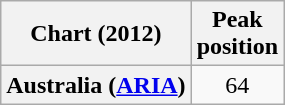<table class="wikitable plainrowheaders" style="text-align:center;">
<tr>
<th scope="col">Chart (2012)</th>
<th scope="col">Peak<br>position</th>
</tr>
<tr>
<th scope="row">Australia (<a href='#'>ARIA</a>)</th>
<td>64</td>
</tr>
</table>
